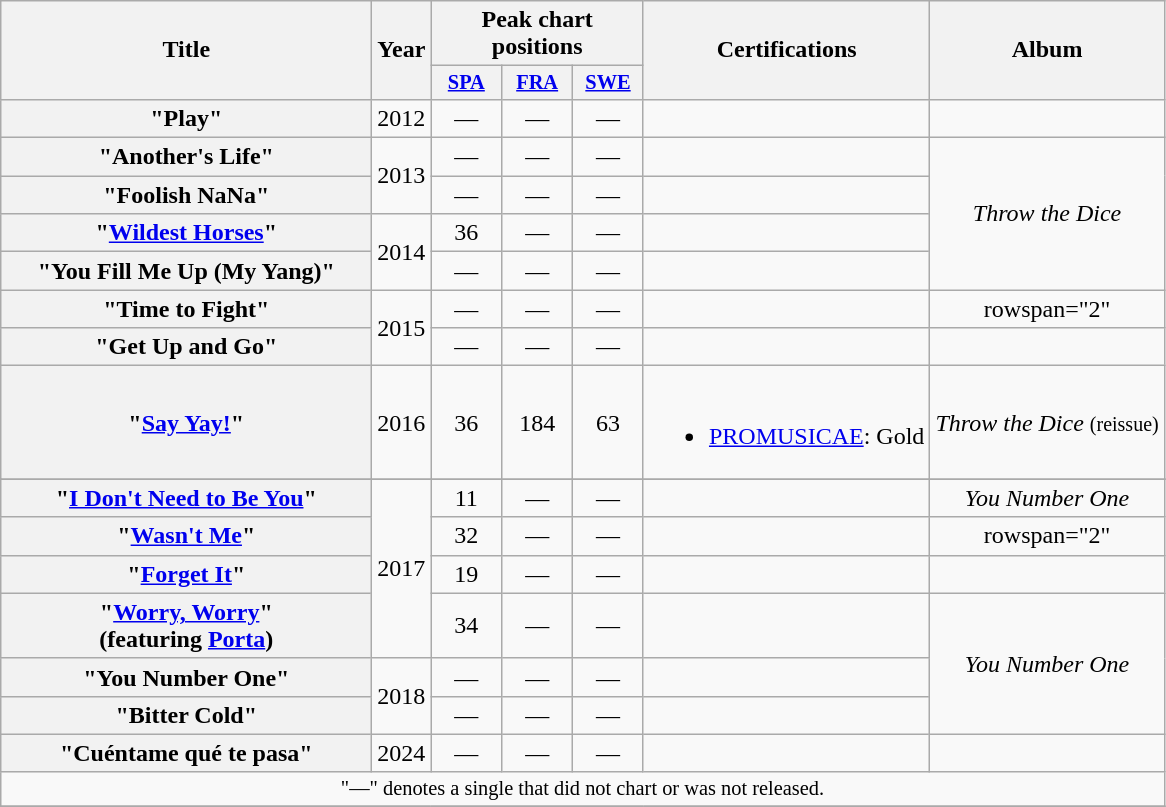<table class="wikitable plainrowheaders" style="text-align:center;">
<tr>
<th scope="col" rowspan="2" style="width:15em;">Title</th>
<th scope="col" rowspan="2" style="width:1em;">Year</th>
<th scope="col" colspan="3">Peak chart positions</th>
<th scope="col" rowspan="2">Certifications</th>
<th scope="col" rowspan="2">Album</th>
</tr>
<tr>
<th scope="col" style="width:3em;font-size:85%;"><a href='#'>SPA</a><br></th>
<th scope="col" style="width:3em;font-size:85%;"><a href='#'>FRA</a><br></th>
<th scope="col" style="width:3em;font-size:85%;"><a href='#'>SWE</a><br></th>
</tr>
<tr>
<th scope="row">"Play"</th>
<td>2012</td>
<td>—</td>
<td>—</td>
<td>—</td>
<td></td>
<td></td>
</tr>
<tr>
<th scope="row">"Another's Life"</th>
<td rowspan="2">2013</td>
<td>—</td>
<td>—</td>
<td>—</td>
<td></td>
<td rowspan="4"><em>Throw the Dice</em></td>
</tr>
<tr>
<th scope="row">"Foolish NaNa"</th>
<td>—</td>
<td>—</td>
<td>—</td>
<td></td>
</tr>
<tr>
<th scope="row">"<a href='#'>Wildest Horses</a>"</th>
<td rowspan="2">2014</td>
<td>36</td>
<td>—</td>
<td>—</td>
<td></td>
</tr>
<tr>
<th scope="row">"You Fill Me Up (My Yang)"</th>
<td>—</td>
<td>—</td>
<td>—</td>
<td></td>
</tr>
<tr>
<th scope="row">"Time to Fight"</th>
<td rowspan="2">2015</td>
<td>—</td>
<td>—</td>
<td>—</td>
<td></td>
<td>rowspan="2" </td>
</tr>
<tr>
<th scope="row">"Get Up and Go"</th>
<td>—</td>
<td>—</td>
<td>—</td>
<td></td>
</tr>
<tr>
<th scope="row">"<a href='#'>Say Yay!</a>"</th>
<td>2016</td>
<td>36</td>
<td>184</td>
<td>63</td>
<td><br><ul><li><a href='#'>PROMUSICAE</a>: Gold</li></ul></td>
<td><em>Throw the Dice</em> <small>(reissue)</small></td>
</tr>
<tr>
</tr>
<tr>
<th scope="row">"<a href='#'>I Don't Need to Be You</a>"</th>
<td rowspan="4">2017</td>
<td>11</td>
<td>—</td>
<td>—</td>
<td></td>
<td><em>You Number One</em></td>
</tr>
<tr>
<th scope="row">"<a href='#'>Wasn't Me</a>"</th>
<td>32</td>
<td>—</td>
<td>—</td>
<td></td>
<td>rowspan="2" </td>
</tr>
<tr>
<th scope="row">"<a href='#'>Forget It</a>"</th>
<td>19</td>
<td>—</td>
<td>—</td>
<td></td>
</tr>
<tr>
<th scope="row">"<a href='#'>Worry, Worry</a>"<br><span>(featuring <a href='#'>Porta</a>)</span></th>
<td>34</td>
<td>—</td>
<td>—</td>
<td></td>
<td rowspan="3"><em>You Number One</em></td>
</tr>
<tr>
<th scope="row">"You Number One"</th>
<td rowspan="2">2018</td>
<td>—</td>
<td>—</td>
<td>—</td>
<td></td>
</tr>
<tr>
<th scope="row">"Bitter Cold"</th>
<td>—</td>
<td>—</td>
<td>—</td>
<td></td>
</tr>
<tr>
<th scope="row">"Cuéntame qué te pasa"</th>
<td>2024</td>
<td>—</td>
<td>—</td>
<td>—</td>
<td></td>
<td></td>
</tr>
<tr>
<td style="text-align:center; font-size:85%;" colspan="22">"—" denotes a single that did not chart or was not released.</td>
</tr>
<tr>
</tr>
</table>
